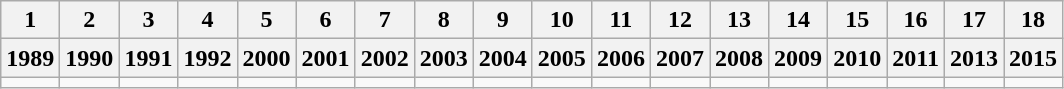<table class="wikitable">
<tr align="center">
<th>1</th>
<th>2</th>
<th>3</th>
<th>4</th>
<th>5</th>
<th>6</th>
<th>7</th>
<th>8</th>
<th>9</th>
<th>10</th>
<th>11</th>
<th>12</th>
<th>13</th>
<th>14</th>
<th>15</th>
<th>16</th>
<th>17</th>
<th>18</th>
</tr>
<tr align="center">
<th>1989</th>
<th>1990</th>
<th>1991</th>
<th>1992</th>
<th>2000</th>
<th>2001</th>
<th>2002</th>
<th>2003</th>
<th>2004</th>
<th>2005</th>
<th>2006</th>
<th>2007</th>
<th>2008</th>
<th>2009</th>
<th>2010</th>
<th>2011</th>
<th>2013</th>
<th>2015</th>
</tr>
<tr align="center">
<td></td>
<td></td>
<td></td>
<td></td>
<td></td>
<td></td>
<td></td>
<td></td>
<td></td>
<td></td>
<td></td>
<td></td>
<td></td>
<td></td>
<td></td>
<td></td>
<td></td>
<td></td>
</tr>
</table>
